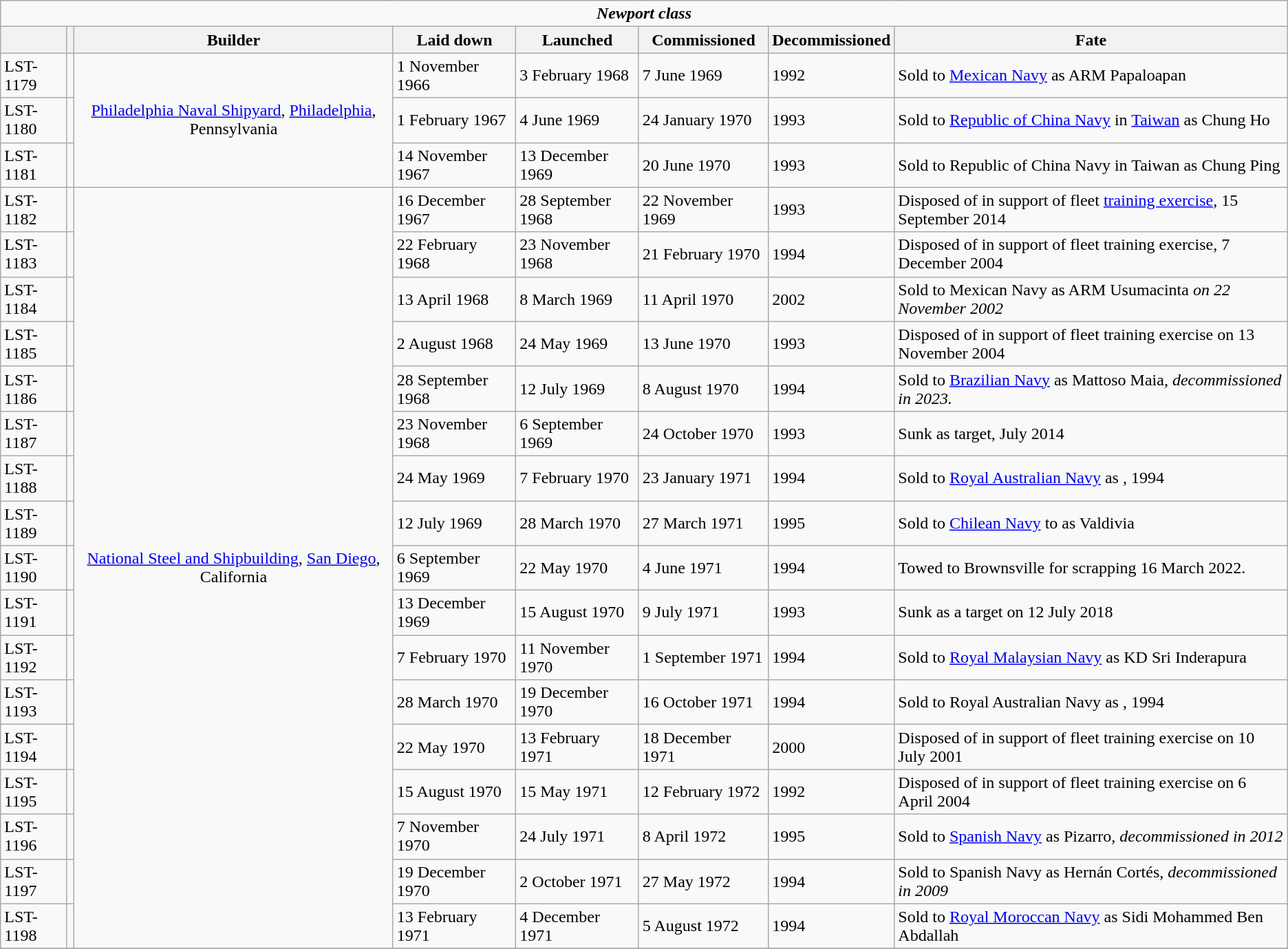<table class="collapsible wikitable">
<tr>
<td align=center colspan=8><strong><em>Newport<em> class<strong></td>
</tr>
<tr>
<th></th>
<th></th>
<th>Builder</th>
<th>Laid down</th>
<th>Launched</th>
<th>Commissioned</th>
<th>Decommissioned</th>
<th>Fate</th>
</tr>
<tr>
<td>LST-1179</td>
<td></td>
<td rowspan=3 align=center><a href='#'>Philadelphia Naval Shipyard</a>, <a href='#'>Philadelphia</a>, Pennsylvania</td>
<td>1 November 1966</td>
<td>3 February 1968</td>
<td>7 June 1969</td>
<td>1992</td>
<td>Sold to <a href='#'>Mexican Navy</a> as ARM </em>Papaloapan<em></td>
</tr>
<tr>
<td>LST-1180</td>
<td></td>
<td>1 February 1967</td>
<td>4 June 1969</td>
<td>24 January 1970</td>
<td>1993</td>
<td>Sold to <a href='#'>Republic of China Navy</a> in <a href='#'>Taiwan</a> as </em>Chung Ho<em></td>
</tr>
<tr>
<td>LST-1181</td>
<td></td>
<td>14 November 1967</td>
<td>13 December 1969</td>
<td>20 June 1970</td>
<td>1993</td>
<td>Sold to Republic of China Navy in Taiwan as </em>Chung Ping<em></td>
</tr>
<tr>
<td>LST-1182</td>
<td></td>
<td rowspan=17 align=center><a href='#'>National Steel and Shipbuilding</a>, <a href='#'>San Diego</a>, California</td>
<td>16 December 1967</td>
<td>28 September 1968</td>
<td>22 November 1969</td>
<td>1993</td>
<td>Disposed of in support of fleet <a href='#'>training exercise</a>, 15 September 2014</td>
</tr>
<tr>
<td>LST-1183</td>
<td></td>
<td>22 February 1968</td>
<td>23 November 1968</td>
<td>21 February 1970</td>
<td>1994</td>
<td>Disposed of in support of fleet training exercise, 7 December 2004</td>
</tr>
<tr>
<td>LST-1184</td>
<td></td>
<td>13 April 1968</td>
<td>8 March 1969</td>
<td>11 April 1970</td>
<td>2002</td>
<td>Sold to Mexican Navy as ARM </em>Usumacinta<em> on 22 November 2002</td>
</tr>
<tr>
<td>LST-1185</td>
<td></td>
<td>2 August 1968</td>
<td>24 May 1969</td>
<td>13 June 1970</td>
<td>1993</td>
<td>Disposed of in support of fleet training exercise on 13 November 2004</td>
</tr>
<tr>
<td>LST-1186</td>
<td></td>
<td>28 September 1968</td>
<td>12 July 1969</td>
<td>8 August 1970</td>
<td>1994</td>
<td>Sold to <a href='#'>Brazilian Navy</a> as </em>Mattoso Maia<em>, decommissioned in 2023.</td>
</tr>
<tr>
<td>LST-1187</td>
<td></td>
<td>23 November 1968</td>
<td>6 September 1969</td>
<td>24 October 1970</td>
<td>1993</td>
<td>Sunk as target, July 2014</td>
</tr>
<tr>
<td>LST-1188</td>
<td></td>
<td>24 May 1969</td>
<td>7 February 1970</td>
<td>23 January 1971</td>
<td>1994</td>
<td>Sold to <a href='#'>Royal Australian Navy</a> as , 1994</td>
</tr>
<tr>
<td>LST-1189</td>
<td></td>
<td>12 July 1969</td>
<td>28 March 1970</td>
<td>27 March 1971</td>
<td>1995</td>
<td>Sold to <a href='#'>Chilean Navy</a> to as </em>Valdivia<em></td>
</tr>
<tr>
<td>LST-1190</td>
<td></td>
<td>6 September 1969</td>
<td>22 May 1970</td>
<td>4 June 1971</td>
<td>1994</td>
<td>Towed to Brownsville for scrapping 16 March 2022.</td>
</tr>
<tr>
<td>LST-1191</td>
<td></td>
<td>13 December 1969</td>
<td>15 August 1970</td>
<td>9 July 1971</td>
<td>1993</td>
<td>Sunk as a target on 12 July 2018</td>
</tr>
<tr>
<td>LST-1192</td>
<td></td>
<td>7 February 1970</td>
<td>11 November 1970</td>
<td>1 September 1971</td>
<td>1994</td>
<td>Sold to <a href='#'>Royal Malaysian Navy</a> as KD </em>Sri Inderapura<em></td>
</tr>
<tr>
<td>LST-1193</td>
<td></td>
<td>28 March 1970</td>
<td>19 December 1970</td>
<td>16 October 1971</td>
<td>1994</td>
<td>Sold to Royal Australian Navy as , 1994</td>
</tr>
<tr>
<td>LST-1194</td>
<td></td>
<td>22 May 1970</td>
<td>13 February 1971</td>
<td>18 December 1971</td>
<td>2000</td>
<td>Disposed of in support of fleet training exercise on 10 July 2001</td>
</tr>
<tr>
<td>LST-1195</td>
<td></td>
<td>15 August 1970</td>
<td>15 May 1971</td>
<td>12 February 1972</td>
<td>1992</td>
<td>Disposed of in support of fleet training exercise on 6 April 2004</td>
</tr>
<tr>
<td>LST-1196</td>
<td></td>
<td>7 November 1970</td>
<td>24 July 1971</td>
<td>8 April 1972</td>
<td>1995</td>
<td>Sold to <a href='#'>Spanish Navy</a> as </em>Pizarro<em>, decommissioned in 2012</td>
</tr>
<tr>
<td>LST-1197</td>
<td></td>
<td>19 December 1970</td>
<td>2 October 1971</td>
<td>27 May 1972</td>
<td>1994</td>
<td>Sold to Spanish Navy as </em>Hernán Cortés<em>, decommissioned in 2009</td>
</tr>
<tr>
<td>LST-1198</td>
<td></td>
<td>13 February 1971</td>
<td>4 December 1971</td>
<td>5 August 1972</td>
<td>1994</td>
<td>Sold to <a href='#'>Royal Moroccan Navy</a> as </em>Sidi Mohammed Ben Abdallah<em></td>
</tr>
<tr>
</tr>
</table>
